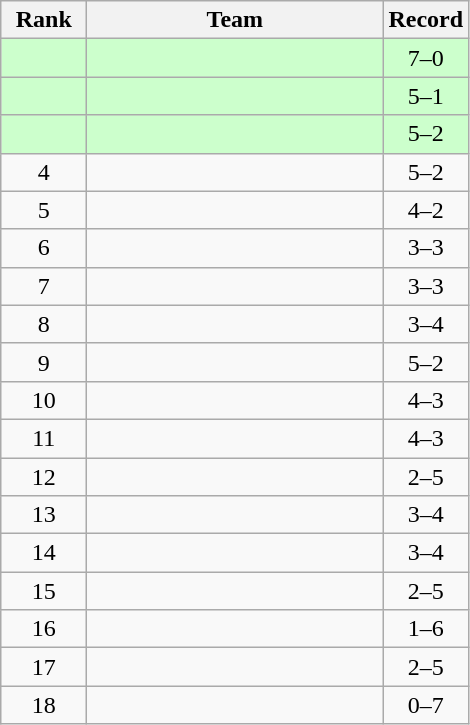<table class="wikitable" style="text-align: center">
<tr>
<th width=50>Rank</th>
<th width=190>Team</th>
<th>Record</th>
</tr>
<tr bgcolor=#ccffcc>
<td></td>
<td align=left></td>
<td>7–0</td>
</tr>
<tr bgcolor=#ccffcc>
<td></td>
<td align=left></td>
<td>5–1</td>
</tr>
<tr bgcolor=#ccffcc>
<td></td>
<td align=left></td>
<td>5–2</td>
</tr>
<tr>
<td>4</td>
<td align=left></td>
<td>5–2</td>
</tr>
<tr>
<td>5</td>
<td align=left></td>
<td>4–2</td>
</tr>
<tr>
<td>6</td>
<td align=left></td>
<td>3–3</td>
</tr>
<tr>
<td>7</td>
<td align=left></td>
<td>3–3</td>
</tr>
<tr>
<td>8</td>
<td align=left></td>
<td>3–4</td>
</tr>
<tr>
<td>9</td>
<td align=left></td>
<td>5–2</td>
</tr>
<tr>
<td>10</td>
<td align=left></td>
<td>4–3</td>
</tr>
<tr>
<td>11</td>
<td align=left></td>
<td>4–3</td>
</tr>
<tr>
<td>12</td>
<td align=left></td>
<td>2–5</td>
</tr>
<tr>
<td>13</td>
<td align=left></td>
<td>3–4</td>
</tr>
<tr>
<td>14</td>
<td align=left></td>
<td>3–4</td>
</tr>
<tr>
<td>15</td>
<td align=left></td>
<td>2–5</td>
</tr>
<tr>
<td>16</td>
<td align=left></td>
<td>1–6</td>
</tr>
<tr>
<td>17</td>
<td align=left></td>
<td>2–5</td>
</tr>
<tr>
<td>18</td>
<td align=left></td>
<td>0–7</td>
</tr>
</table>
